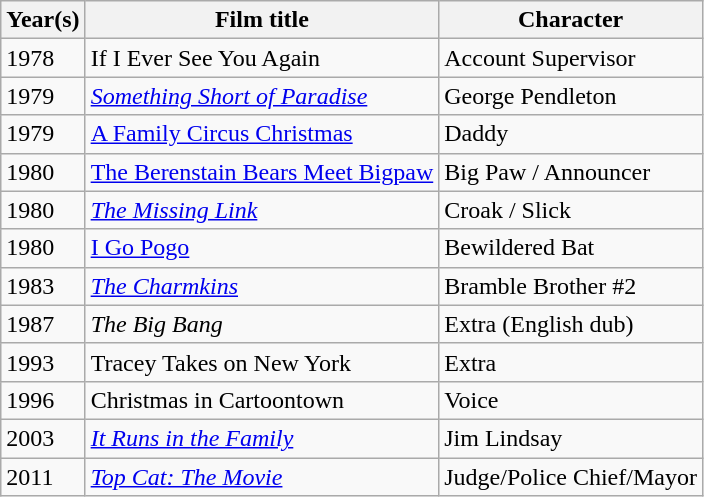<table class="wikitable" border="1">
<tr>
<th>Year(s)</th>
<th>Film title</th>
<th>Character</th>
</tr>
<tr>
<td>1978</td>
<td>If I Ever See You Again</td>
<td>Account Supervisor</td>
</tr>
<tr>
<td>1979</td>
<td><em><a href='#'>Something Short of Paradise</a></em></td>
<td>George Pendleton</td>
</tr>
<tr>
<td>1979</td>
<td><a href='#'>A Family Circus Christmas</a></td>
<td>Daddy</td>
</tr>
<tr>
<td>1980</td>
<td><a href='#'>The Berenstain Bears Meet Bigpaw</a></td>
<td>Big Paw / Announcer</td>
</tr>
<tr>
<td>1980</td>
<td><em><a href='#'>The Missing Link</a></em></td>
<td>Croak / Slick</td>
</tr>
<tr>
<td>1980</td>
<td><a href='#'>I Go Pogo</a></td>
<td>Bewildered Bat</td>
</tr>
<tr>
<td>1983</td>
<td><em><a href='#'>The Charmkins</a></em></td>
<td>Bramble Brother #2</td>
</tr>
<tr>
<td>1987</td>
<td><em>The Big Bang</em></td>
<td>Extra (English dub)</td>
</tr>
<tr>
<td>1993</td>
<td>Tracey Takes on New York</td>
<td>Extra</td>
</tr>
<tr>
<td>1996</td>
<td>Christmas in Cartoontown</td>
<td>Voice</td>
</tr>
<tr>
<td>2003</td>
<td><em><a href='#'>It Runs in the Family</a></em></td>
<td>Jim Lindsay</td>
</tr>
<tr>
<td>2011</td>
<td><em><a href='#'>Top Cat: The Movie</a></em></td>
<td>Judge/Police Chief/Mayor</td>
</tr>
</table>
